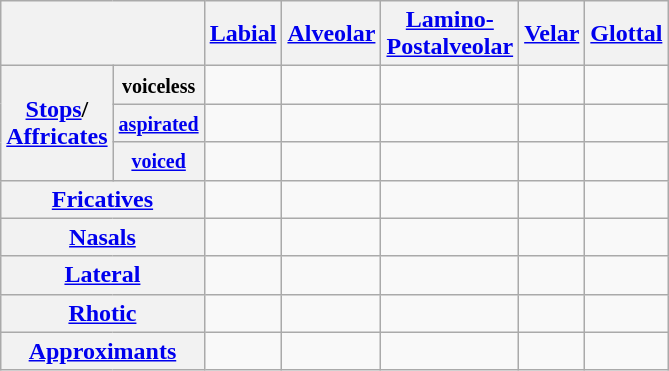<table class="wikitable">
<tr>
<th colspan="2"></th>
<th><a href='#'>Labial</a></th>
<th><a href='#'>Alveolar</a></th>
<th><a href='#'>Lamino-<br>Postalveolar</a></th>
<th><a href='#'>Velar</a></th>
<th><a href='#'>Glottal</a></th>
</tr>
<tr style="text-align:center">
<th rowspan="3"><a href='#'>Stops</a>/<br><a href='#'>Affricates</a></th>
<th><small>voiceless</small></th>
<td></td>
<td></td>
<td> </td>
<td IPA></td>
<td></td>
</tr>
<tr style="text-align:center">
<th><small><a href='#'>aspirated</a></small></th>
<td> </td>
<td> </td>
<td> </td>
<td> </td>
<td></td>
</tr>
<tr style="text-align:center">
<th><small><a href='#'>voiced</a></small></th>
<td></td>
<td></td>
<td> </td>
<td></td>
<td></td>
</tr>
<tr style="text-align:center">
<th colspan="2"><a href='#'>Fricatives</a></th>
<td></td>
<td></td>
<td></td>
<td></td>
<td></td>
</tr>
<tr style="text-align:center">
<th colspan="2"><a href='#'>Nasals</a></th>
<td></td>
<td></td>
<td></td>
<td> </td>
<td></td>
</tr>
<tr style="text-align:center">
<th colspan="2"><a href='#'>Lateral</a></th>
<td></td>
<td></td>
<td></td>
<td></td>
<td></td>
</tr>
<tr style="text-align:center">
<th colspan="2"><a href='#'>Rhotic</a></th>
<td></td>
<td></td>
<td></td>
<td></td>
<td></td>
</tr>
<tr style="text-align:center">
<th colspan="2"><a href='#'>Approximants</a></th>
<td></td>
<td></td>
<td> </td>
<td></td>
<td></td>
</tr>
</table>
